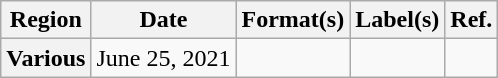<table class="wikitable plainrowheaders">
<tr>
<th scope="col">Region</th>
<th scope="col">Date</th>
<th scope="col">Format(s)</th>
<th scope="col">Label(s)</th>
<th scope="col">Ref.</th>
</tr>
<tr>
<th scope="row">Various</th>
<td>June 25, 2021</td>
<td></td>
<td></td>
<td></td>
</tr>
</table>
